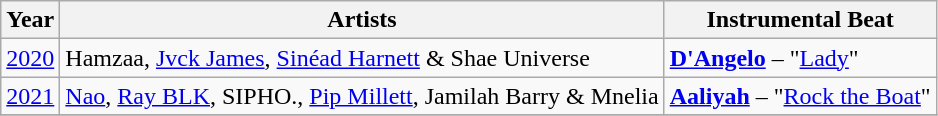<table class="wikitable">
<tr>
<th>Year</th>
<th>Artists</th>
<th>Instrumental Beat</th>
</tr>
<tr>
<td><a href='#'>2020</a></td>
<td>Hamzaa, <a href='#'>Jvck James</a>, <a href='#'>Sinéad Harnett</a> & Shae Universe</td>
<td><strong><a href='#'>D'Angelo</a></strong> – "<a href='#'>Lady</a>"</td>
</tr>
<tr>
<td><a href='#'>2021</a></td>
<td><a href='#'>Nao</a>, <a href='#'>Ray BLK</a>, SIPHO., <a href='#'>Pip Millett</a>, Jamilah Barry & Mnelia</td>
<td><strong><a href='#'>Aaliyah</a></strong> – "<a href='#'>Rock the Boat</a>"</td>
</tr>
<tr>
</tr>
</table>
